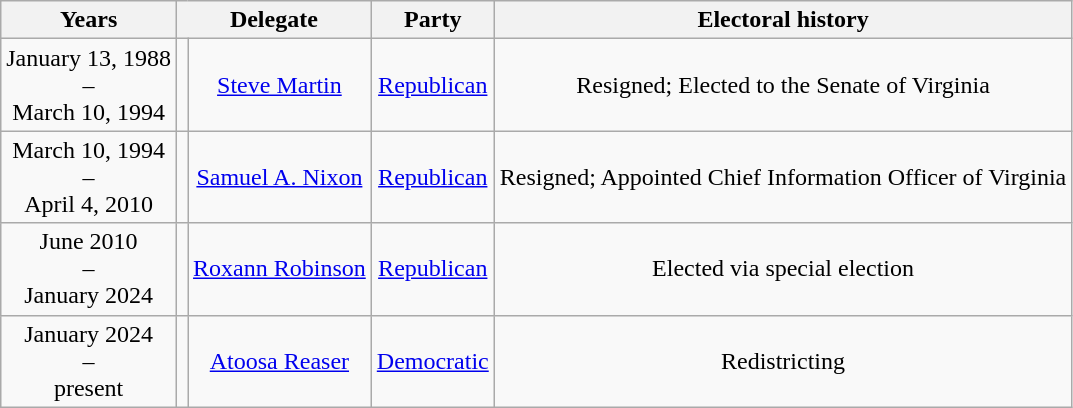<table class=wikitable style="text-align:center">
<tr valign=bottom>
<th>Years</th>
<th colspan=2>Delegate</th>
<th>Party</th>
<th>Electoral history</th>
</tr>
<tr>
<td nowrap><span>January 13, 1988</span><br>–<br><span>March 10, 1994</span></td>
<td></td>
<td><a href='#'>Steve Martin</a></td>
<td><a href='#'>Republican</a></td>
<td>Resigned; Elected to the Senate of Virginia</td>
</tr>
<tr>
<td nowrap><span>March 10, 1994</span><br>–<br><span>April 4, 2010</span></td>
<td></td>
<td><a href='#'>Samuel A. Nixon</a></td>
<td><a href='#'>Republican</a></td>
<td>Resigned; Appointed Chief Information Officer of Virginia</td>
</tr>
<tr>
<td nowrap><span>June 2010</span><br>–<br><span>January 2024</span></td>
<td align=left></td>
<td><a href='#'>Roxann Robinson</a></td>
<td><a href='#'>Republican</a></td>
<td>Elected via special election</td>
</tr>
<tr>
<td>January 2024<br>–<br><span>present</span></td>
<td></td>
<td><a href='#'>Atoosa Reaser</a></td>
<td><a href='#'>Democratic</a></td>
<td>Redistricting</td>
</tr>
</table>
